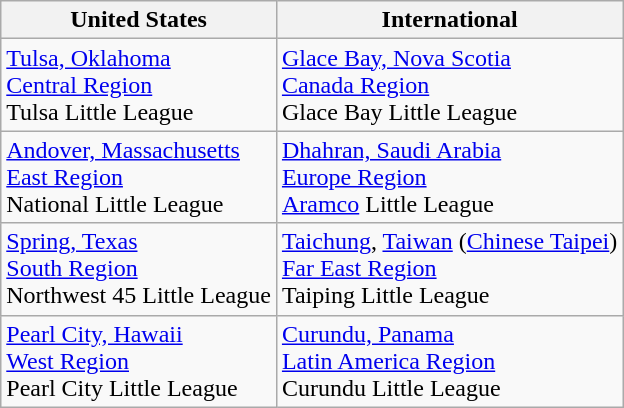<table class="wikitable">
<tr>
<th>United States</th>
<th>International</th>
</tr>
<tr>
<td> <a href='#'>Tulsa, Oklahoma</a><br><a href='#'>Central Region</a><br>Tulsa Little League</td>
<td> <a href='#'>Glace Bay, Nova Scotia</a><br> <a href='#'>Canada Region</a><br>Glace Bay Little League</td>
</tr>
<tr>
<td> <a href='#'>Andover, Massachusetts</a><br><a href='#'>East Region</a><br>National Little League</td>
<td> <a href='#'>Dhahran, Saudi Arabia</a><br><a href='#'>Europe Region</a><br><a href='#'>Aramco</a> Little League</td>
</tr>
<tr>
<td> <a href='#'>Spring, Texas</a><br><a href='#'>South Region</a><br>Northwest 45 Little League</td>
<td> <a href='#'>Taichung</a>, <a href='#'>Taiwan</a> (<a href='#'>Chinese Taipei</a>)<br><a href='#'>Far East Region</a><br>Taiping Little League</td>
</tr>
<tr>
<td> <a href='#'>Pearl City, Hawaii</a><br><a href='#'>West Region</a><br>Pearl City Little League</td>
<td> <a href='#'>Curundu, Panama</a><br><a href='#'>Latin America Region</a><br>Curundu Little League</td>
</tr>
</table>
